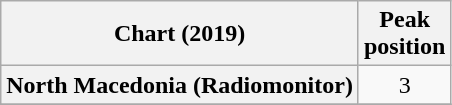<table class="wikitable sortable plainrowheaders" style="text-align:center">
<tr>
<th scope="col">Chart (2019)</th>
<th scope="col">Peak<br>position</th>
</tr>
<tr>
<th scope="row">North Macedonia (Radiomonitor)</th>
<td>3</td>
</tr>
<tr>
</tr>
</table>
